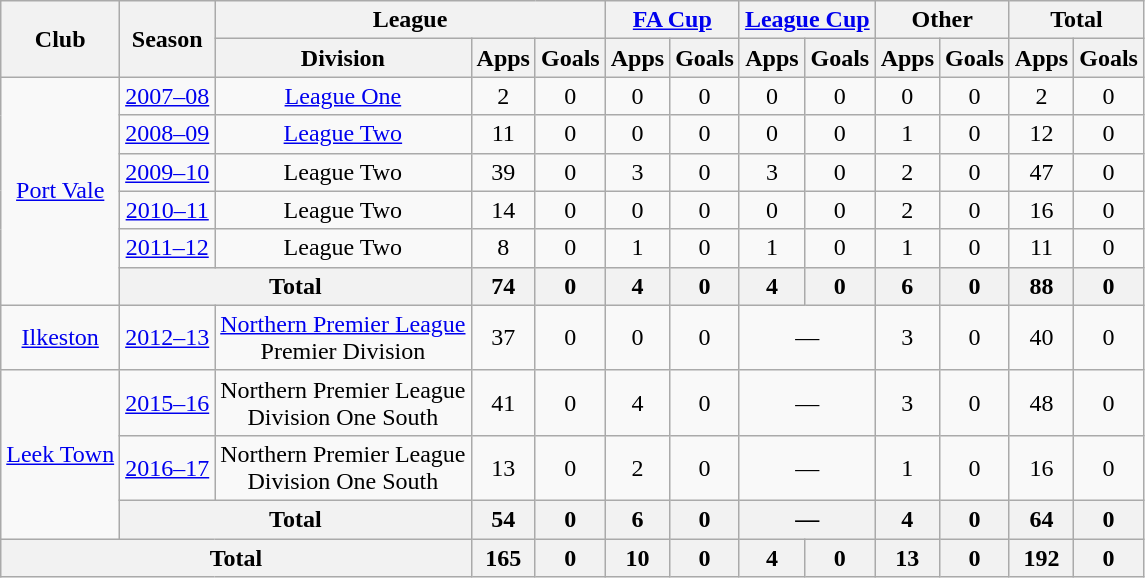<table class="wikitable" style="text-align:center">
<tr>
<th rowspan="2">Club</th>
<th rowspan="2">Season</th>
<th colspan="3">League</th>
<th colspan="2"><a href='#'>FA Cup</a></th>
<th colspan="2"><a href='#'>League Cup</a></th>
<th colspan="2">Other</th>
<th colspan="2">Total</th>
</tr>
<tr>
<th>Division</th>
<th>Apps</th>
<th>Goals</th>
<th>Apps</th>
<th>Goals</th>
<th>Apps</th>
<th>Goals</th>
<th>Apps</th>
<th>Goals</th>
<th>Apps</th>
<th>Goals</th>
</tr>
<tr>
<td rowspan="6"><a href='#'>Port Vale</a></td>
<td><a href='#'>2007–08</a></td>
<td><a href='#'>League One</a></td>
<td>2</td>
<td>0</td>
<td>0</td>
<td>0</td>
<td>0</td>
<td>0</td>
<td>0</td>
<td>0</td>
<td>2</td>
<td>0</td>
</tr>
<tr>
<td><a href='#'>2008–09</a></td>
<td><a href='#'>League Two</a></td>
<td>11</td>
<td>0</td>
<td>0</td>
<td>0</td>
<td>0</td>
<td>0</td>
<td>1</td>
<td>0</td>
<td>12</td>
<td>0</td>
</tr>
<tr>
<td><a href='#'>2009–10</a></td>
<td>League Two</td>
<td>39</td>
<td>0</td>
<td>3</td>
<td>0</td>
<td>3</td>
<td>0</td>
<td>2</td>
<td>0</td>
<td>47</td>
<td>0</td>
</tr>
<tr>
<td><a href='#'>2010–11</a></td>
<td>League Two</td>
<td>14</td>
<td>0</td>
<td>0</td>
<td>0</td>
<td>0</td>
<td>0</td>
<td>2</td>
<td>0</td>
<td>16</td>
<td>0</td>
</tr>
<tr>
<td><a href='#'>2011–12</a></td>
<td>League Two</td>
<td>8</td>
<td>0</td>
<td>1</td>
<td>0</td>
<td>1</td>
<td>0</td>
<td>1</td>
<td>0</td>
<td>11</td>
<td>0</td>
</tr>
<tr>
<th colspan="2">Total</th>
<th>74</th>
<th>0</th>
<th>4</th>
<th>0</th>
<th>4</th>
<th>0</th>
<th>6</th>
<th>0</th>
<th>88</th>
<th>0</th>
</tr>
<tr>
<td><a href='#'>Ilkeston</a></td>
<td><a href='#'>2012–13</a></td>
<td><a href='#'>Northern Premier League</a><br>Premier Division</td>
<td>37</td>
<td>0</td>
<td>0</td>
<td>0</td>
<td colspan="2">—</td>
<td>3</td>
<td>0</td>
<td>40</td>
<td>0</td>
</tr>
<tr>
<td rowspan="3"><a href='#'>Leek Town</a></td>
<td><a href='#'>2015–16</a></td>
<td>Northern Premier League<br>Division One South</td>
<td>41</td>
<td>0</td>
<td>4</td>
<td>0</td>
<td colspan="2">—</td>
<td>3</td>
<td>0</td>
<td>48</td>
<td>0</td>
</tr>
<tr>
<td><a href='#'>2016–17</a></td>
<td>Northern Premier League<br>Division One South</td>
<td>13</td>
<td>0</td>
<td>2</td>
<td>0</td>
<td colspan="2">—</td>
<td>1</td>
<td>0</td>
<td>16</td>
<td>0</td>
</tr>
<tr>
<th colspan="2">Total</th>
<th>54</th>
<th>0</th>
<th>6</th>
<th>0</th>
<th colspan="2">—</th>
<th>4</th>
<th>0</th>
<th>64</th>
<th>0</th>
</tr>
<tr>
<th colspan="3">Total</th>
<th>165</th>
<th>0</th>
<th>10</th>
<th>0</th>
<th>4</th>
<th>0</th>
<th>13</th>
<th>0</th>
<th>192</th>
<th>0</th>
</tr>
</table>
